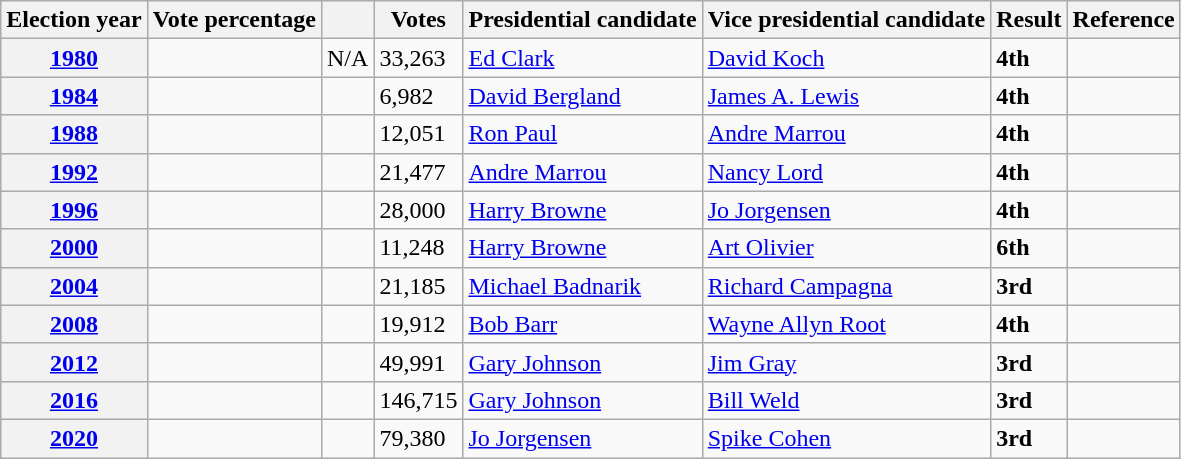<table class=wikitable>
<tr>
<th>Election year</th>
<th>Vote percentage</th>
<th></th>
<th>Votes</th>
<th>Presidential candidate</th>
<th>Vice presidential candidate</th>
<th>Result</th>
<th>Reference</th>
</tr>
<tr>
<th><a href='#'>1980</a></th>
<td></td>
<td>N/A</td>
<td>33,263</td>
<td><a href='#'>Ed Clark</a></td>
<td><a href='#'>David Koch</a></td>
<td><strong>4th</strong></td>
<td></td>
</tr>
<tr>
<th><a href='#'>1984</a></th>
<td></td>
<td></td>
<td>6,982</td>
<td><a href='#'>David Bergland</a></td>
<td><a href='#'>James A. Lewis</a></td>
<td><strong>4th</strong></td>
<td></td>
</tr>
<tr>
<th><a href='#'>1988</a></th>
<td></td>
<td></td>
<td>12,051</td>
<td><a href='#'>Ron Paul</a></td>
<td><a href='#'>Andre Marrou</a></td>
<td><strong>4th</strong></td>
<td></td>
</tr>
<tr>
<th><a href='#'>1992</a></th>
<td></td>
<td></td>
<td>21,477</td>
<td><a href='#'>Andre Marrou</a></td>
<td><a href='#'>Nancy Lord</a></td>
<td><strong>4th</strong></td>
<td></td>
</tr>
<tr>
<th><a href='#'>1996</a></th>
<td></td>
<td></td>
<td>28,000</td>
<td><a href='#'>Harry Browne</a></td>
<td><a href='#'>Jo Jorgensen</a></td>
<td><strong>4th</strong></td>
<td></td>
</tr>
<tr>
<th><a href='#'>2000</a></th>
<td></td>
<td></td>
<td>11,248</td>
<td><a href='#'>Harry Browne</a></td>
<td><a href='#'>Art Olivier</a></td>
<td><strong>6th</strong></td>
<td></td>
</tr>
<tr>
<th><a href='#'>2004</a></th>
<td></td>
<td></td>
<td>21,185</td>
<td><a href='#'>Michael Badnarik</a></td>
<td><a href='#'>Richard Campagna</a></td>
<td><strong>3rd</strong></td>
<td></td>
</tr>
<tr>
<th><a href='#'>2008</a></th>
<td></td>
<td></td>
<td>19,912</td>
<td><a href='#'>Bob Barr</a></td>
<td><a href='#'>Wayne Allyn Root</a></td>
<td><strong>4th</strong></td>
<td></td>
</tr>
<tr>
<th><a href='#'>2012</a></th>
<td></td>
<td></td>
<td>49,991</td>
<td><a href='#'>Gary Johnson</a></td>
<td><a href='#'>Jim Gray</a></td>
<td><strong>3rd</strong></td>
<td></td>
</tr>
<tr>
<th><a href='#'>2016</a></th>
<td></td>
<td></td>
<td>146,715</td>
<td><a href='#'>Gary Johnson</a></td>
<td><a href='#'>Bill Weld</a></td>
<td><strong>3rd</strong></td>
<td></td>
</tr>
<tr>
<th><a href='#'>2020</a></th>
<td></td>
<td></td>
<td>79,380</td>
<td><a href='#'>Jo Jorgensen</a></td>
<td><a href='#'>Spike Cohen</a></td>
<td><strong>3rd</strong></td>
<td></td>
</tr>
</table>
